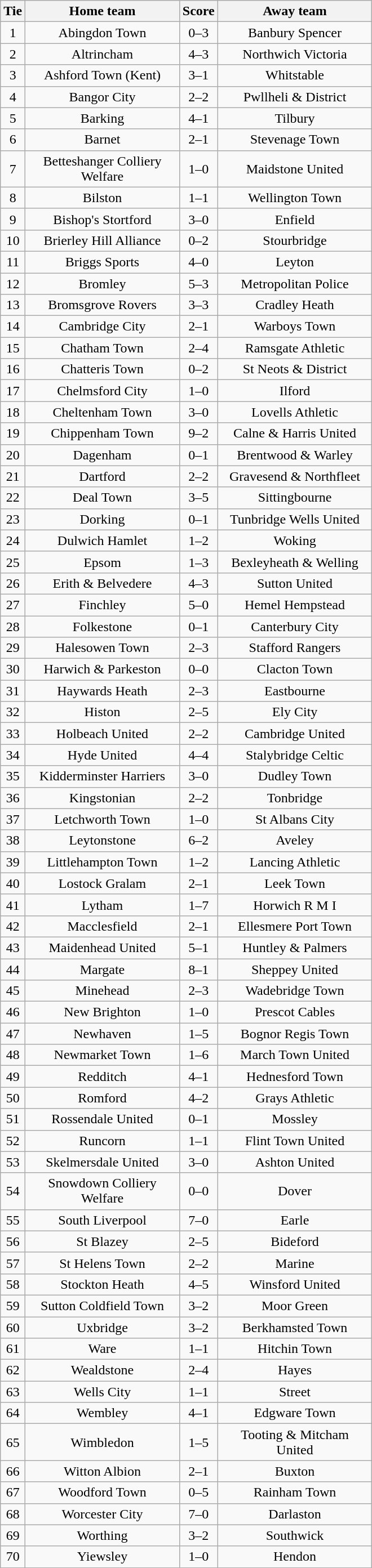<table class="wikitable" style="text-align:center;">
<tr>
<th width=20>Tie</th>
<th width=175>Home team</th>
<th width=20>Score</th>
<th width=175>Away team</th>
</tr>
<tr>
<td>1</td>
<td>Abingdon Town</td>
<td>0–3</td>
<td>Banbury Spencer</td>
</tr>
<tr>
<td>2</td>
<td>Altrincham</td>
<td>4–3</td>
<td>Northwich Victoria</td>
</tr>
<tr>
<td>3</td>
<td>Ashford Town (Kent)</td>
<td>3–1</td>
<td>Whitstable</td>
</tr>
<tr>
<td>4</td>
<td>Bangor City</td>
<td>2–2</td>
<td>Pwllheli & District</td>
</tr>
<tr>
<td>5</td>
<td>Barking</td>
<td>4–1</td>
<td>Tilbury</td>
</tr>
<tr>
<td>6</td>
<td>Barnet</td>
<td>2–1</td>
<td>Stevenage Town</td>
</tr>
<tr>
<td>7</td>
<td>Betteshanger Colliery Welfare</td>
<td>1–0</td>
<td>Maidstone United</td>
</tr>
<tr>
<td>8</td>
<td>Bilston</td>
<td>1–1</td>
<td>Wellington Town</td>
</tr>
<tr>
<td>9</td>
<td>Bishop's Stortford</td>
<td>3–0</td>
<td>Enfield</td>
</tr>
<tr>
<td>10</td>
<td>Brierley Hill Alliance</td>
<td>0–2</td>
<td>Stourbridge</td>
</tr>
<tr>
<td>11</td>
<td>Briggs Sports</td>
<td>4–0</td>
<td>Leyton</td>
</tr>
<tr>
<td>12</td>
<td>Bromley</td>
<td>5–3</td>
<td>Metropolitan Police</td>
</tr>
<tr>
<td>13</td>
<td>Bromsgrove Rovers</td>
<td>3–3</td>
<td>Cradley Heath</td>
</tr>
<tr>
<td>14</td>
<td>Cambridge City</td>
<td>2–1</td>
<td>Warboys Town</td>
</tr>
<tr>
<td>15</td>
<td>Chatham Town</td>
<td>2–4</td>
<td>Ramsgate Athletic</td>
</tr>
<tr>
<td>16</td>
<td>Chatteris Town</td>
<td>0–2</td>
<td>St Neots & District</td>
</tr>
<tr>
<td>17</td>
<td>Chelmsford City</td>
<td>1–0</td>
<td>Ilford</td>
</tr>
<tr>
<td>18</td>
<td>Cheltenham Town</td>
<td>3–0</td>
<td>Lovells Athletic</td>
</tr>
<tr>
<td>19</td>
<td>Chippenham Town</td>
<td>9–2</td>
<td>Calne & Harris United</td>
</tr>
<tr>
<td>20</td>
<td>Dagenham</td>
<td>0–1</td>
<td>Brentwood & Warley</td>
</tr>
<tr>
<td>21</td>
<td>Dartford</td>
<td>2–2</td>
<td>Gravesend & Northfleet</td>
</tr>
<tr>
<td>22</td>
<td>Deal Town</td>
<td>3–5</td>
<td>Sittingbourne</td>
</tr>
<tr>
<td>23</td>
<td>Dorking</td>
<td>0–1</td>
<td>Tunbridge Wells United</td>
</tr>
<tr>
<td>24</td>
<td>Dulwich Hamlet</td>
<td>1–2</td>
<td>Woking</td>
</tr>
<tr>
<td>25</td>
<td>Epsom</td>
<td>1–3</td>
<td>Bexleyheath & Welling</td>
</tr>
<tr>
<td>26</td>
<td>Erith & Belvedere</td>
<td>4–3</td>
<td>Sutton United</td>
</tr>
<tr>
<td>27</td>
<td>Finchley</td>
<td>5–0</td>
<td>Hemel Hempstead</td>
</tr>
<tr>
<td>28</td>
<td>Folkestone</td>
<td>0–1</td>
<td>Canterbury City</td>
</tr>
<tr>
<td>29</td>
<td>Halesowen Town</td>
<td>2–3</td>
<td>Stafford Rangers</td>
</tr>
<tr>
<td>30</td>
<td>Harwich & Parkeston</td>
<td>0–0</td>
<td>Clacton Town</td>
</tr>
<tr>
<td>31</td>
<td>Haywards Heath</td>
<td>2–3</td>
<td>Eastbourne</td>
</tr>
<tr>
<td>32</td>
<td>Histon</td>
<td>2–5</td>
<td>Ely City</td>
</tr>
<tr>
<td>33</td>
<td>Holbeach United</td>
<td>2–2</td>
<td>Cambridge United</td>
</tr>
<tr>
<td>34</td>
<td>Hyde United</td>
<td>4–4</td>
<td>Stalybridge Celtic</td>
</tr>
<tr>
<td>35</td>
<td>Kidderminster Harriers</td>
<td>3–0</td>
<td>Dudley Town</td>
</tr>
<tr>
<td>36</td>
<td>Kingstonian</td>
<td>2–2</td>
<td>Tonbridge</td>
</tr>
<tr>
<td>37</td>
<td>Letchworth Town</td>
<td>1–0</td>
<td>St Albans City</td>
</tr>
<tr>
<td>38</td>
<td>Leytonstone</td>
<td>6–2</td>
<td>Aveley</td>
</tr>
<tr>
<td>39</td>
<td>Littlehampton Town</td>
<td>1–2</td>
<td>Lancing Athletic</td>
</tr>
<tr>
<td>40</td>
<td>Lostock Gralam</td>
<td>2–1</td>
<td>Leek Town</td>
</tr>
<tr>
<td>41</td>
<td>Lytham</td>
<td>1–7</td>
<td>Horwich R M I</td>
</tr>
<tr>
<td>42</td>
<td>Macclesfield</td>
<td>2–1</td>
<td>Ellesmere Port Town</td>
</tr>
<tr>
<td>43</td>
<td>Maidenhead United</td>
<td>5–1</td>
<td>Huntley & Palmers</td>
</tr>
<tr>
<td>44</td>
<td>Margate</td>
<td>8–1</td>
<td>Sheppey United</td>
</tr>
<tr>
<td>45</td>
<td>Minehead</td>
<td>2–3</td>
<td>Wadebridge Town</td>
</tr>
<tr>
<td>46</td>
<td>New Brighton</td>
<td>1–0</td>
<td>Prescot Cables</td>
</tr>
<tr>
<td>47</td>
<td>Newhaven</td>
<td>1–5</td>
<td>Bognor Regis Town</td>
</tr>
<tr>
<td>48</td>
<td>Newmarket Town</td>
<td>1–6</td>
<td>March Town United</td>
</tr>
<tr>
<td>49</td>
<td>Redditch</td>
<td>4–1</td>
<td>Hednesford Town</td>
</tr>
<tr>
<td>50</td>
<td>Romford</td>
<td>4–2</td>
<td>Grays Athletic</td>
</tr>
<tr>
<td>51</td>
<td>Rossendale United</td>
<td>0–1</td>
<td>Mossley</td>
</tr>
<tr>
<td>52</td>
<td>Runcorn</td>
<td>1–1</td>
<td>Flint Town United</td>
</tr>
<tr>
<td>53</td>
<td>Skelmersdale United</td>
<td>3–0</td>
<td>Ashton United</td>
</tr>
<tr>
<td>54</td>
<td>Snowdown Colliery Welfare</td>
<td>0–0</td>
<td>Dover</td>
</tr>
<tr>
<td>55</td>
<td>South Liverpool</td>
<td>7–0</td>
<td>Earle</td>
</tr>
<tr>
<td>56</td>
<td>St Blazey</td>
<td>2–5</td>
<td>Bideford</td>
</tr>
<tr>
<td>57</td>
<td>St Helens Town</td>
<td>2–2</td>
<td>Marine</td>
</tr>
<tr>
<td>58</td>
<td>Stockton Heath</td>
<td>4–5</td>
<td>Winsford United</td>
</tr>
<tr>
<td>59</td>
<td>Sutton Coldfield Town</td>
<td>3–2</td>
<td>Moor Green</td>
</tr>
<tr>
<td>60</td>
<td>Uxbridge</td>
<td>3–2</td>
<td>Berkhamsted Town</td>
</tr>
<tr>
<td>61</td>
<td>Ware</td>
<td>1–1</td>
<td>Hitchin Town</td>
</tr>
<tr>
<td>62</td>
<td>Wealdstone</td>
<td>2–4</td>
<td>Hayes</td>
</tr>
<tr>
<td>63</td>
<td>Wells City</td>
<td>1–1</td>
<td>Street</td>
</tr>
<tr>
<td>64</td>
<td>Wembley</td>
<td>4–1</td>
<td>Edgware Town</td>
</tr>
<tr>
<td>65</td>
<td>Wimbledon</td>
<td>1–5</td>
<td>Tooting & Mitcham United</td>
</tr>
<tr>
<td>66</td>
<td>Witton Albion</td>
<td>2–1</td>
<td>Buxton</td>
</tr>
<tr>
<td>67</td>
<td>Woodford Town</td>
<td>0–5</td>
<td>Rainham Town</td>
</tr>
<tr>
<td>68</td>
<td>Worcester City</td>
<td>7–0</td>
<td>Darlaston</td>
</tr>
<tr>
<td>69</td>
<td>Worthing</td>
<td>3–2</td>
<td>Southwick</td>
</tr>
<tr>
<td>70</td>
<td>Yiewsley</td>
<td>1–0</td>
<td>Hendon</td>
</tr>
</table>
